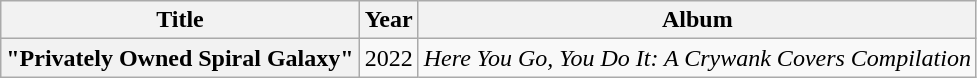<table class="wikitable plainrowheaders" style="text-align:center;">
<tr>
<th rcope="col">Title</th>
<th scope="col">Year</th>
<th scope="col">Album</th>
</tr>
<tr>
<th scope="row">"Privately Owned Spiral Galaxy"<br></th>
<td>2022</td>
<td><em>Here You Go, You Do It: A Crywank Covers Compilation</em></td>
</tr>
</table>
